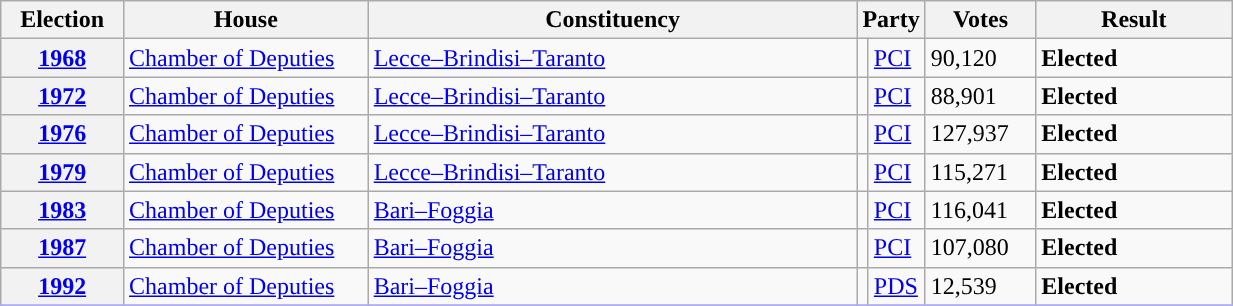<table class=wikitable style="width:65%; border:1px #AAAAFF solid">
<tr>
<th width=10%>Election</th>
<th width=20%>House</th>
<th width=40%>Constituency</th>
<th width=5% colspan="2">Party</th>
<th width=9%>Votes</th>
<th width=22%>Result</th>
</tr>
<tr>
<th><a href='#'>1968</a></th>
<td><a href='#'>Chamber of Deputies</a></td>
<td><a href='#'>Lecce–Brindisi–Taranto</a></td>
<td></td>
<td><a href='#'>PCI</a></td>
<td>90,120</td>
<td> <strong>Elected</strong></td>
</tr>
<tr>
<th><a href='#'>1972</a></th>
<td><a href='#'>Chamber of Deputies</a></td>
<td><a href='#'>Lecce–Brindisi–Taranto</a></td>
<td></td>
<td><a href='#'>PCI</a></td>
<td>88,901</td>
<td> <strong>Elected</strong></td>
</tr>
<tr>
<th><a href='#'>1976</a></th>
<td><a href='#'>Chamber of Deputies</a></td>
<td><a href='#'>Lecce–Brindisi–Taranto</a></td>
<td></td>
<td><a href='#'>PCI</a></td>
<td>127,937</td>
<td> <strong>Elected</strong></td>
</tr>
<tr>
<th><a href='#'>1979</a></th>
<td><a href='#'>Chamber of Deputies</a></td>
<td><a href='#'>Lecce–Brindisi–Taranto</a></td>
<td></td>
<td><a href='#'>PCI</a></td>
<td>115,271</td>
<td> <strong>Elected</strong></td>
</tr>
<tr>
<th><a href='#'>1983</a></th>
<td><a href='#'>Chamber of Deputies</a></td>
<td><a href='#'>Bari–Foggia</a></td>
<td></td>
<td><a href='#'>PCI</a></td>
<td>116,041</td>
<td> <strong>Elected</strong></td>
</tr>
<tr>
<th><a href='#'>1987</a></th>
<td><a href='#'>Chamber of Deputies</a></td>
<td><a href='#'>Bari–Foggia</a></td>
<td></td>
<td><a href='#'>PCI</a></td>
<td>107,080</td>
<td> <strong>Elected</strong></td>
</tr>
<tr>
<th><a href='#'>1992</a></th>
<td><a href='#'>Chamber of Deputies</a></td>
<td><a href='#'>Bari–Foggia</a></td>
<td></td>
<td><a href='#'>PDS</a></td>
<td>12,539</td>
<td> <strong>Elected</strong></td>
</tr>
<tr>
</tr>
</table>
